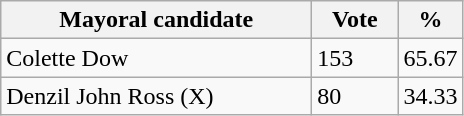<table class="wikitable">
<tr>
<th bgcolor="#DDDDFF" width="200px">Mayoral candidate</th>
<th bgcolor="#DDDDFF" width="50px">Vote</th>
<th bgcolor="#DDDDFF" width="30px">%</th>
</tr>
<tr>
<td>Colette Dow</td>
<td>153</td>
<td>65.67</td>
</tr>
<tr>
<td>Denzil John Ross (X)</td>
<td>80</td>
<td>34.33</td>
</tr>
</table>
